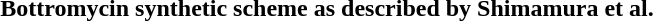<table class="toccolours collapsible collapsed" style="width:100%">
<tr>
<th>Bottromycin synthetic scheme as described by Shimamura et al.</th>
</tr>
<tr>
<td> </td>
</tr>
</table>
